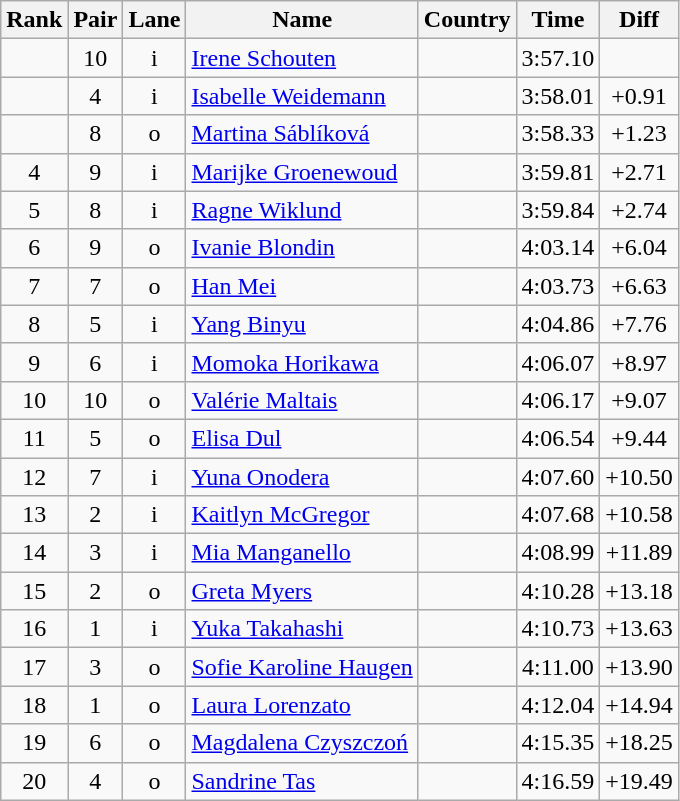<table class="wikitable sortable" style="text-align:center">
<tr>
<th>Rank</th>
<th>Pair</th>
<th>Lane</th>
<th>Name</th>
<th>Country</th>
<th>Time</th>
<th>Diff</th>
</tr>
<tr>
<td></td>
<td>10</td>
<td>i</td>
<td align=left><a href='#'>Irene Schouten</a></td>
<td align=left></td>
<td>3:57.10</td>
<td></td>
</tr>
<tr>
<td></td>
<td>4</td>
<td>i</td>
<td align=left><a href='#'>Isabelle Weidemann</a></td>
<td align=left></td>
<td>3:58.01</td>
<td>+0.91</td>
</tr>
<tr>
<td></td>
<td>8</td>
<td>o</td>
<td align=left><a href='#'>Martina Sáblíková</a></td>
<td align=left></td>
<td>3:58.33</td>
<td>+1.23</td>
</tr>
<tr>
<td>4</td>
<td>9</td>
<td>i</td>
<td align=left><a href='#'>Marijke Groenewoud</a></td>
<td align=left></td>
<td>3:59.81</td>
<td>+2.71</td>
</tr>
<tr>
<td>5</td>
<td>8</td>
<td>i</td>
<td align=left><a href='#'>Ragne Wiklund</a></td>
<td align=left></td>
<td>3:59.84</td>
<td>+2.74</td>
</tr>
<tr>
<td>6</td>
<td>9</td>
<td>o</td>
<td align=left><a href='#'>Ivanie Blondin</a></td>
<td align=left></td>
<td>4:03.14</td>
<td>+6.04</td>
</tr>
<tr>
<td>7</td>
<td>7</td>
<td>o</td>
<td align=left><a href='#'>Han Mei</a></td>
<td align=left></td>
<td>4:03.73</td>
<td>+6.63</td>
</tr>
<tr>
<td>8</td>
<td>5</td>
<td>i</td>
<td align=left><a href='#'>Yang Binyu</a></td>
<td align=left></td>
<td>4:04.86</td>
<td>+7.76</td>
</tr>
<tr>
<td>9</td>
<td>6</td>
<td>i</td>
<td align=left><a href='#'>Momoka Horikawa</a></td>
<td align=left></td>
<td>4:06.07</td>
<td>+8.97</td>
</tr>
<tr>
<td>10</td>
<td>10</td>
<td>o</td>
<td align=left><a href='#'>Valérie Maltais</a></td>
<td align=left></td>
<td>4:06.17</td>
<td>+9.07</td>
</tr>
<tr>
<td>11</td>
<td>5</td>
<td>o</td>
<td align=left><a href='#'>Elisa Dul</a></td>
<td align=left></td>
<td>4:06.54</td>
<td>+9.44</td>
</tr>
<tr>
<td>12</td>
<td>7</td>
<td>i</td>
<td align=left><a href='#'>Yuna Onodera</a></td>
<td align=left></td>
<td>4:07.60</td>
<td>+10.50</td>
</tr>
<tr>
<td>13</td>
<td>2</td>
<td>i</td>
<td align=left><a href='#'>Kaitlyn McGregor</a></td>
<td align=left></td>
<td>4:07.68</td>
<td>+10.58</td>
</tr>
<tr>
<td>14</td>
<td>3</td>
<td>i</td>
<td align=left><a href='#'>Mia Manganello</a></td>
<td align=left></td>
<td>4:08.99</td>
<td>+11.89</td>
</tr>
<tr>
<td>15</td>
<td>2</td>
<td>o</td>
<td align=left><a href='#'>Greta Myers</a></td>
<td align=left></td>
<td>4:10.28</td>
<td>+13.18</td>
</tr>
<tr>
<td>16</td>
<td>1</td>
<td>i</td>
<td align=left><a href='#'>Yuka Takahashi</a></td>
<td align=left></td>
<td>4:10.73</td>
<td>+13.63</td>
</tr>
<tr>
<td>17</td>
<td>3</td>
<td>o</td>
<td align=left><a href='#'>Sofie Karoline Haugen</a></td>
<td align=left></td>
<td>4:11.00</td>
<td>+13.90</td>
</tr>
<tr>
<td>18</td>
<td>1</td>
<td>o</td>
<td align=left><a href='#'>Laura Lorenzato</a></td>
<td align=left></td>
<td>4:12.04</td>
<td>+14.94</td>
</tr>
<tr>
<td>19</td>
<td>6</td>
<td>o</td>
<td align=left><a href='#'>Magdalena Czyszczoń</a></td>
<td align=left></td>
<td>4:15.35</td>
<td>+18.25</td>
</tr>
<tr>
<td>20</td>
<td>4</td>
<td>o</td>
<td align=left><a href='#'>Sandrine Tas</a></td>
<td align=left></td>
<td>4:16.59</td>
<td>+19.49</td>
</tr>
</table>
